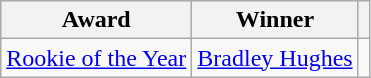<table class="wikitable">
<tr>
<th>Award</th>
<th>Winner</th>
<th><br></th>
</tr>
<tr>
<td><a href='#'>Rookie of the Year</a></td>
<td> <a href='#'>Bradley Hughes</a></td>
<td></td>
</tr>
</table>
